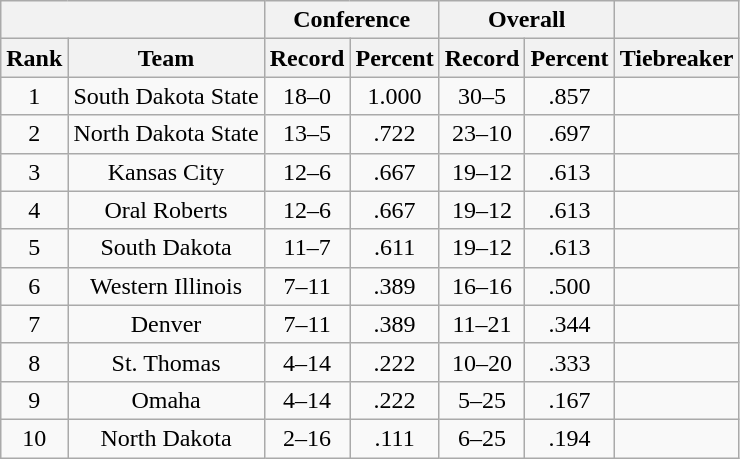<table class="wikitable sortable" style="text-align:center">
<tr>
<th colspan="2"></th>
<th colspan="2">Conference</th>
<th colspan="2">Overall</th>
<th></th>
</tr>
<tr>
<th>Rank</th>
<th>Team</th>
<th>Record</th>
<th>Percent</th>
<th>Record</th>
<th>Percent</th>
<th>Tiebreaker</th>
</tr>
<tr>
<td>1</td>
<td>South Dakota State</td>
<td>18–0</td>
<td>1.000</td>
<td>30–5</td>
<td>.857</td>
<td></td>
</tr>
<tr>
<td>2</td>
<td>North Dakota State</td>
<td>13–5</td>
<td>.722</td>
<td>23–10</td>
<td>.697</td>
<td></td>
</tr>
<tr>
<td>3</td>
<td>Kansas City</td>
<td>12–6</td>
<td>.667</td>
<td>19–12</td>
<td>.613</td>
<td></td>
</tr>
<tr>
<td>4</td>
<td>Oral Roberts</td>
<td>12–6</td>
<td>.667</td>
<td>19–12</td>
<td>.613</td>
<td></td>
</tr>
<tr>
<td>5</td>
<td>South Dakota</td>
<td>11–7</td>
<td>.611</td>
<td>19–12</td>
<td>.613</td>
<td></td>
</tr>
<tr>
<td>6</td>
<td>Western Illinois</td>
<td>7–11</td>
<td>.389</td>
<td>16–16</td>
<td>.500</td>
<td></td>
</tr>
<tr>
<td>7</td>
<td>Denver</td>
<td>7–11</td>
<td>.389</td>
<td>11–21</td>
<td>.344</td>
<td></td>
</tr>
<tr>
<td>8</td>
<td>St. Thomas</td>
<td>4–14</td>
<td>.222</td>
<td>10–20</td>
<td>.333</td>
<td></td>
</tr>
<tr>
<td>9</td>
<td>Omaha</td>
<td>4–14</td>
<td>.222</td>
<td>5–25</td>
<td>.167</td>
<td></td>
</tr>
<tr>
<td>10</td>
<td>North Dakota</td>
<td>2–16</td>
<td>.111</td>
<td>6–25</td>
<td>.194</td>
<td></td>
</tr>
</table>
